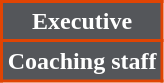<table class="wikitable">
<tr>
<th style="background:#54565A; color:#fff; border:2px solid #E04403;" scope="col" colspan="2">Executive<br>



</th>
</tr>
<tr>
<th style="background:#54565A; color:#fff; border:2px solid #E04403;" scope="col" colspan="2">Coaching staff<br>




</th>
</tr>
</table>
